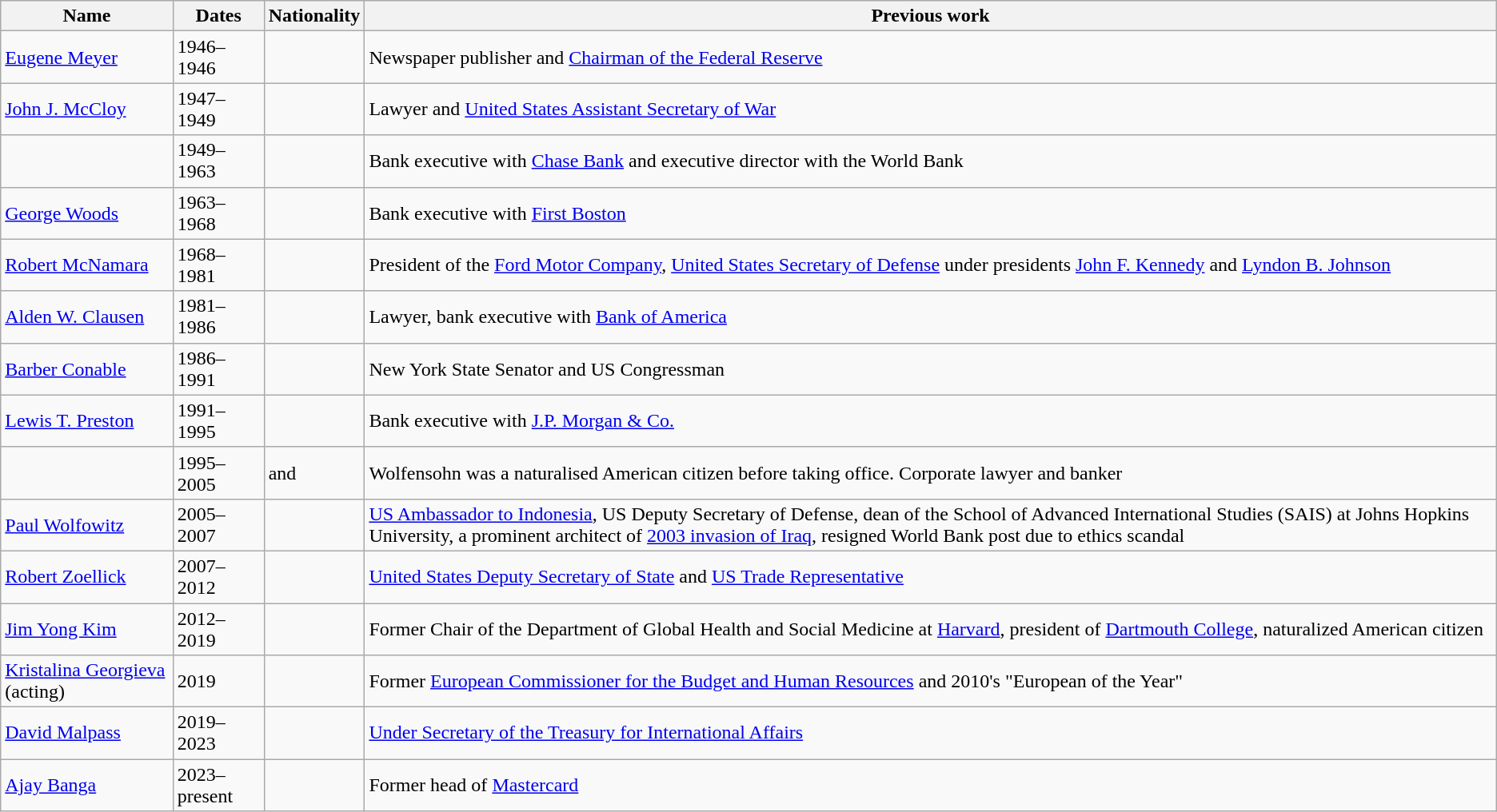<table class="wikitable">
<tr>
<th>Name</th>
<th>Dates</th>
<th>Nationality</th>
<th>Previous work</th>
</tr>
<tr>
<td><a href='#'>Eugene Meyer</a></td>
<td>1946–1946</td>
<td></td>
<td>Newspaper publisher and <a href='#'>Chairman of the Federal Reserve</a></td>
</tr>
<tr>
<td><a href='#'>John J. McCloy</a></td>
<td>1947–1949</td>
<td></td>
<td>Lawyer and <a href='#'>United States Assistant Secretary of War</a></td>
</tr>
<tr>
<td></td>
<td>1949–1963</td>
<td></td>
<td>Bank executive with <a href='#'>Chase Bank</a> and executive director with the World Bank</td>
</tr>
<tr>
<td><a href='#'>George Woods</a></td>
<td>1963–1968</td>
<td></td>
<td>Bank executive with <a href='#'>First Boston</a></td>
</tr>
<tr>
<td><a href='#'>Robert McNamara</a></td>
<td>1968–1981</td>
<td></td>
<td>President of the <a href='#'>Ford Motor Company</a>, <a href='#'>United States Secretary of Defense</a> under presidents <a href='#'>John F. Kennedy</a> and <a href='#'>Lyndon B. Johnson</a></td>
</tr>
<tr>
<td><a href='#'>Alden W. Clausen</a></td>
<td>1981–1986</td>
<td></td>
<td>Lawyer, bank executive with <a href='#'>Bank of America</a></td>
</tr>
<tr>
<td><a href='#'>Barber Conable</a></td>
<td>1986–1991</td>
<td></td>
<td>New York State Senator and US Congressman</td>
</tr>
<tr>
<td><a href='#'>Lewis T. Preston</a></td>
<td>1991–1995</td>
<td></td>
<td>Bank executive with <a href='#'>J.P. Morgan & Co.</a></td>
</tr>
<tr>
<td></td>
<td>1995–2005</td>
<td> and </td>
<td>Wolfensohn was a naturalised American citizen before taking office. Corporate lawyer and banker</td>
</tr>
<tr>
<td><a href='#'>Paul Wolfowitz</a></td>
<td>2005–2007</td>
<td></td>
<td><a href='#'>US Ambassador to Indonesia</a>, US Deputy Secretary of Defense, dean of the School of Advanced International Studies (SAIS) at Johns Hopkins University, a prominent architect of <a href='#'>2003 invasion of Iraq</a>, resigned World Bank post due to ethics scandal</td>
</tr>
<tr>
<td><a href='#'>Robert Zoellick</a></td>
<td>2007–2012</td>
<td></td>
<td><a href='#'>United States Deputy Secretary of State</a> and <a href='#'>US Trade Representative</a></td>
</tr>
<tr>
<td><a href='#'>Jim Yong Kim</a></td>
<td>2012–2019</td>
<td></td>
<td>Former Chair of the Department of Global Health and Social Medicine at <a href='#'>Harvard</a>, president of <a href='#'>Dartmouth College</a>, naturalized American citizen</td>
</tr>
<tr>
<td><a href='#'>Kristalina Georgieva</a> (acting)</td>
<td>2019</td>
<td></td>
<td>Former <a href='#'>European Commissioner for the Budget and Human Resources</a> and 2010's "European of the Year"</td>
</tr>
<tr>
<td><a href='#'>David Malpass</a></td>
<td>2019–2023</td>
<td></td>
<td><a href='#'>Under Secretary of the Treasury for International Affairs</a></td>
</tr>
<tr>
<td><a href='#'>Ajay Banga</a></td>
<td>2023–present</td>
<td></td>
<td>Former head of <a href='#'>Mastercard</a></td>
</tr>
</table>
